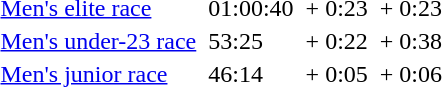<table>
<tr>
<td><a href='#'>Men's elite race</a> <br></td>
<td></td>
<td>01:00:40</td>
<td></td>
<td>+ 0:23</td>
<td></td>
<td>+ 0:23</td>
</tr>
<tr>
<td><a href='#'>Men's under-23 race</a> <br></td>
<td></td>
<td>53:25</td>
<td></td>
<td>+ 0:22</td>
<td></td>
<td>+ 0:38</td>
</tr>
<tr>
<td><a href='#'>Men's junior race</a> <br></td>
<td></td>
<td>46:14</td>
<td></td>
<td>+ 0:05</td>
<td></td>
<td>+ 0:06</td>
</tr>
</table>
